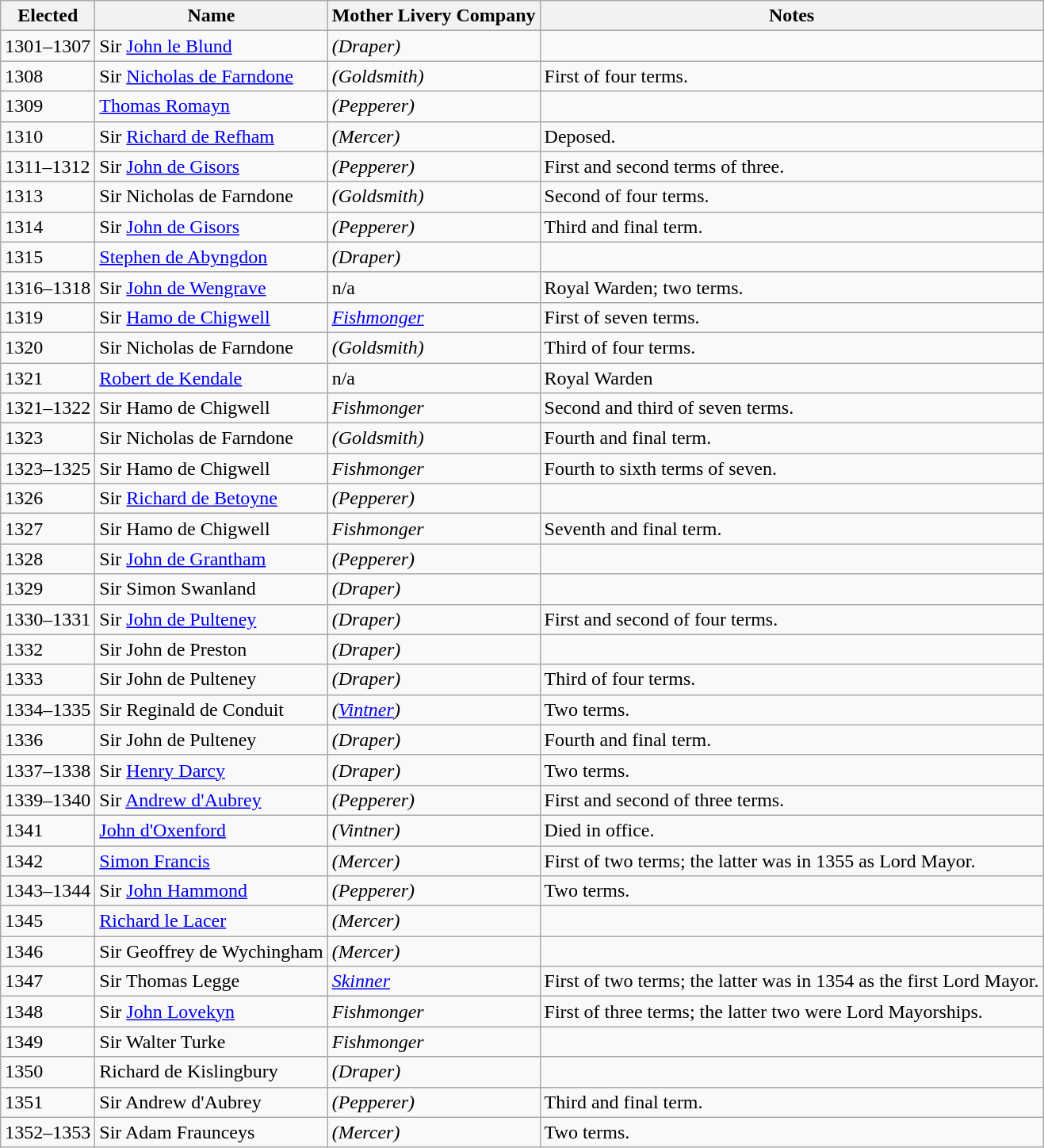<table class="wikitable sortable mw-collapsible">
<tr>
<th>Elected</th>
<th>Name</th>
<th>Mother Livery Company</th>
<th>Notes</th>
</tr>
<tr>
<td>1301–1307</td>
<td>Sir <a href='#'>John le Blund</a></td>
<td><em>(Draper)</em></td>
</tr>
<tr>
<td>1308</td>
<td>Sir <a href='#'>Nicholas de Farndone</a></td>
<td><em>(Goldsmith)</em></td>
<td>First of four terms.</td>
</tr>
<tr>
<td>1309</td>
<td><a href='#'>Thomas Romayn</a></td>
<td><em>(Pepperer)</em></td>
</tr>
<tr>
<td>1310</td>
<td>Sir <a href='#'>Richard de Refham</a></td>
<td><em>(Mercer)</em></td>
<td>Deposed.</td>
</tr>
<tr>
<td>1311–1312</td>
<td>Sir <a href='#'>John de Gisors</a></td>
<td><em>(Pepperer)</em></td>
<td>First and second terms of three.</td>
</tr>
<tr>
<td>1313</td>
<td>Sir Nicholas de Farndone</td>
<td><em>(Goldsmith)</em></td>
<td>Second of four terms.</td>
</tr>
<tr>
<td>1314</td>
<td>Sir <a href='#'>John de Gisors</a></td>
<td><em>(Pepperer)</em></td>
<td>Third and final term.</td>
</tr>
<tr>
<td>1315</td>
<td><a href='#'>Stephen de Abyngdon</a></td>
<td><em>(Draper)</em></td>
<td></td>
</tr>
<tr>
<td>1316–1318</td>
<td>Sir <a href='#'>John de Wengrave</a></td>
<td>n/a</td>
<td>Royal Warden; two terms.</td>
</tr>
<tr>
<td>1319</td>
<td>Sir <a href='#'>Hamo de Chigwell</a></td>
<td><em><a href='#'>Fishmonger</a></em></td>
<td>First of seven terms.</td>
</tr>
<tr>
<td>1320</td>
<td>Sir Nicholas de Farndone</td>
<td><em>(Goldsmith)</em></td>
<td>Third of four terms.</td>
</tr>
<tr>
<td>1321</td>
<td><a href='#'>Robert de Kendale</a></td>
<td>n/a</td>
<td>Royal Warden</td>
</tr>
<tr>
<td>1321–1322</td>
<td>Sir Hamo de Chigwell</td>
<td><em>Fishmonger</em></td>
<td>Second and third of seven terms.</td>
</tr>
<tr>
<td>1323</td>
<td>Sir Nicholas de Farndone</td>
<td><em>(Goldsmith)</em></td>
<td>Fourth and final term.</td>
</tr>
<tr>
<td>1323–1325</td>
<td>Sir Hamo de Chigwell</td>
<td><em>Fishmonger</em></td>
<td>Fourth to sixth terms of seven.</td>
</tr>
<tr>
<td>1326</td>
<td>Sir <a href='#'>Richard de Betoyne</a></td>
<td><em>(Pepperer)</em></td>
<td></td>
</tr>
<tr>
<td>1327</td>
<td>Sir Hamo de Chigwell</td>
<td><em>Fishmonger</em></td>
<td>Seventh and final term.</td>
</tr>
<tr>
<td>1328</td>
<td>Sir <a href='#'>John de Grantham</a></td>
<td><em>(Pepperer)</em></td>
<td></td>
</tr>
<tr>
<td>1329</td>
<td>Sir Simon Swanland</td>
<td><em>(Draper)</em></td>
<td></td>
</tr>
<tr>
<td>1330–1331</td>
<td>Sir <a href='#'>John de Pulteney</a></td>
<td><em>(Draper)</em></td>
<td>First and second of four terms.</td>
</tr>
<tr>
<td>1332</td>
<td>Sir John de Preston</td>
<td><em>(Draper)</em></td>
<td></td>
</tr>
<tr>
<td>1333</td>
<td>Sir John de Pulteney</td>
<td><em>(Draper)</em></td>
<td>Third of four terms.</td>
</tr>
<tr>
<td>1334–1335</td>
<td>Sir Reginald de Conduit</td>
<td><em>(<a href='#'>Vintner</a>)</em></td>
<td>Two terms.</td>
</tr>
<tr>
<td>1336</td>
<td>Sir John de Pulteney</td>
<td><em>(Draper)</em></td>
<td>Fourth and final term.</td>
</tr>
<tr>
<td>1337–1338</td>
<td>Sir <a href='#'>Henry Darcy</a></td>
<td><em>(Draper)</em></td>
<td>Two terms.</td>
</tr>
<tr>
<td>1339–1340</td>
<td>Sir <a href='#'>Andrew d'Aubrey</a></td>
<td><em>(Pepperer)</em></td>
<td>First and second of three terms.</td>
</tr>
<tr>
<td>1341</td>
<td><a href='#'>John d'Oxenford</a></td>
<td><em>(Vintner)</em></td>
<td>Died in office.</td>
</tr>
<tr>
<td>1342</td>
<td><a href='#'>Simon Francis</a></td>
<td><em>(Mercer)</em></td>
<td>First of two terms; the latter was in 1355 as Lord Mayor.</td>
</tr>
<tr>
<td>1343–1344</td>
<td>Sir <a href='#'>John Hammond</a></td>
<td><em>(Pepperer)</em></td>
<td>Two terms.</td>
</tr>
<tr>
<td>1345</td>
<td><a href='#'>Richard le Lacer</a></td>
<td><em>(Mercer)</em></td>
<td></td>
</tr>
<tr>
<td>1346</td>
<td>Sir Geoffrey de Wychingham</td>
<td><em>(Mercer)</em></td>
<td></td>
</tr>
<tr>
<td>1347</td>
<td>Sir Thomas Legge</td>
<td><em><a href='#'>Skinner</a></em></td>
<td>First of two terms; the latter was in 1354 as the first Lord Mayor.</td>
</tr>
<tr>
<td>1348</td>
<td>Sir <a href='#'>John Lovekyn</a></td>
<td><em>Fishmonger</em></td>
<td>First of three terms; the latter two were Lord Mayorships.</td>
</tr>
<tr>
<td>1349</td>
<td>Sir Walter Turke</td>
<td><em>Fishmonger</em></td>
<td></td>
</tr>
<tr>
<td>1350</td>
<td>Richard de Kislingbury</td>
<td><em>(Draper)</em></td>
<td></td>
</tr>
<tr>
<td>1351</td>
<td>Sir Andrew d'Aubrey</td>
<td><em>(Pepperer)</em></td>
<td>Third and final term.</td>
</tr>
<tr>
<td>1352–1353</td>
<td>Sir Adam Fraunceys</td>
<td><em>(Mercer)</em></td>
<td>Two terms.</td>
</tr>
</table>
